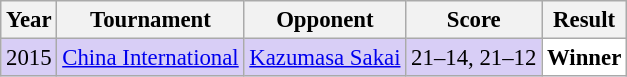<table class="sortable wikitable" style="font-size: 95%;">
<tr>
<th>Year</th>
<th>Tournament</th>
<th>Opponent</th>
<th>Score</th>
<th>Result</th>
</tr>
<tr style="background:#D8CEF6">
<td align="center">2015</td>
<td align="left"><a href='#'>China International</a></td>
<td align="left"> <a href='#'>Kazumasa Sakai</a></td>
<td align="left">21–14, 21–12</td>
<td style="text-align:left; background:white"> <strong>Winner</strong></td>
</tr>
</table>
